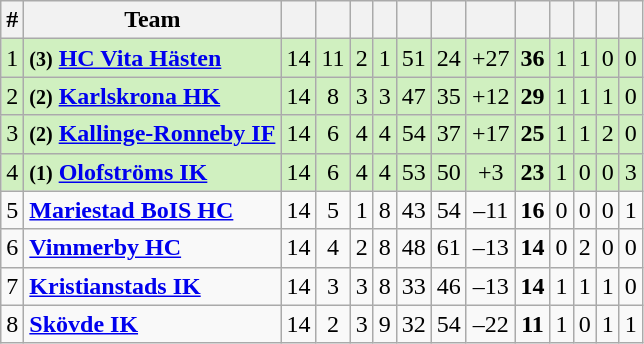<table class="wikitable sortable">
<tr>
<th>#</th>
<th>Team</th>
<th></th>
<th></th>
<th></th>
<th></th>
<th></th>
<th></th>
<th></th>
<th></th>
<th></th>
<th></th>
<th></th>
<th></th>
</tr>
<tr style="background: #D0F0C0;">
<td>1</td>
<td><strong><small>(3)</small> <a href='#'>HC Vita Hästen</a></strong></td>
<td style="text-align: center;">14</td>
<td style="text-align: center;">11</td>
<td style="text-align: center;">2</td>
<td style="text-align: center;">1</td>
<td style="text-align: center;">51</td>
<td style="text-align: center;">24</td>
<td style="text-align: center;">+27</td>
<td style="text-align: center;"><strong>36</strong></td>
<td style="text-align: center;">1</td>
<td style="text-align: center;">1</td>
<td style="text-align: center;">0</td>
<td style="text-align: center;">0</td>
</tr>
<tr style="background: #D0F0C0;">
<td>2</td>
<td><strong><small>(2)</small> <a href='#'>Karlskrona HK</a></strong></td>
<td style="text-align: center;">14</td>
<td style="text-align: center;">8</td>
<td style="text-align: center;">3</td>
<td style="text-align: center;">3</td>
<td style="text-align: center;">47</td>
<td style="text-align: center;">35</td>
<td style="text-align: center;">+12</td>
<td style="text-align: center;"><strong>29</strong></td>
<td style="text-align: center;">1</td>
<td style="text-align: center;">1</td>
<td style="text-align: center;">1</td>
<td style="text-align: center;">0</td>
</tr>
<tr style="background: #D0F0C0;">
<td>3</td>
<td><strong><small>(2)</small> <a href='#'>Kallinge-Ronneby IF</a></strong></td>
<td style="text-align: center;">14</td>
<td style="text-align: center;">6</td>
<td style="text-align: center;">4</td>
<td style="text-align: center;">4</td>
<td style="text-align: center;">54</td>
<td style="text-align: center;">37</td>
<td style="text-align: center;">+17</td>
<td style="text-align: center;"><strong>25</strong></td>
<td style="text-align: center;">1</td>
<td style="text-align: center;">1</td>
<td style="text-align: center;">2</td>
<td style="text-align: center;">0</td>
</tr>
<tr style="background: #D0F0C0;">
<td>4</td>
<td><strong><small>(1)</small> <a href='#'>Olofströms IK</a></strong></td>
<td style="text-align: center;">14</td>
<td style="text-align: center;">6</td>
<td style="text-align: center;">4</td>
<td style="text-align: center;">4</td>
<td style="text-align: center;">53</td>
<td style="text-align: center;">50</td>
<td style="text-align: center;">+3</td>
<td style="text-align: center;"><strong>23</strong></td>
<td style="text-align: center;">1</td>
<td style="text-align: center;">0</td>
<td style="text-align: center;">0</td>
<td style="text-align: center;">3</td>
</tr>
<tr>
<td>5</td>
<td><strong><a href='#'>Mariestad BoIS HC</a></strong></td>
<td style="text-align: center;">14</td>
<td style="text-align: center;">5</td>
<td style="text-align: center;">1</td>
<td style="text-align: center;">8</td>
<td style="text-align: center;">43</td>
<td style="text-align: center;">54</td>
<td style="text-align: center;">–11</td>
<td style="text-align: center;"><strong>16</strong></td>
<td style="text-align: center;">0</td>
<td style="text-align: center;">0</td>
<td style="text-align: center;">0</td>
<td style="text-align: center;">1</td>
</tr>
<tr>
<td>6</td>
<td><strong><a href='#'>Vimmerby HC</a></strong></td>
<td style="text-align: center;">14</td>
<td style="text-align: center;">4</td>
<td style="text-align: center;">2</td>
<td style="text-align: center;">8</td>
<td style="text-align: center;">48</td>
<td style="text-align: center;">61</td>
<td style="text-align: center;">–13</td>
<td style="text-align: center;"><strong>14</strong></td>
<td style="text-align: center;">0</td>
<td style="text-align: center;">2</td>
<td style="text-align: center;">0</td>
<td style="text-align: center;">0</td>
</tr>
<tr>
<td>7</td>
<td><strong><a href='#'>Kristianstads IK</a></strong></td>
<td style="text-align: center;">14</td>
<td style="text-align: center;">3</td>
<td style="text-align: center;">3</td>
<td style="text-align: center;">8</td>
<td style="text-align: center;">33</td>
<td style="text-align: center;">46</td>
<td style="text-align: center;">–13</td>
<td style="text-align: center;"><strong>14</strong></td>
<td style="text-align: center;">1</td>
<td style="text-align: center;">1</td>
<td style="text-align: center;">1</td>
<td style="text-align: center;">0</td>
</tr>
<tr>
<td>8</td>
<td><strong><a href='#'>Skövde IK</a></strong></td>
<td style="text-align: center;">14</td>
<td style="text-align: center;">2</td>
<td style="text-align: center;">3</td>
<td style="text-align: center;">9</td>
<td style="text-align: center;">32</td>
<td style="text-align: center;">54</td>
<td style="text-align: center;">–22</td>
<td style="text-align: center;"><strong>11</strong></td>
<td style="text-align: center;">1</td>
<td style="text-align: center;">0</td>
<td style="text-align: center;">1</td>
<td style="text-align: center;">1</td>
</tr>
</table>
